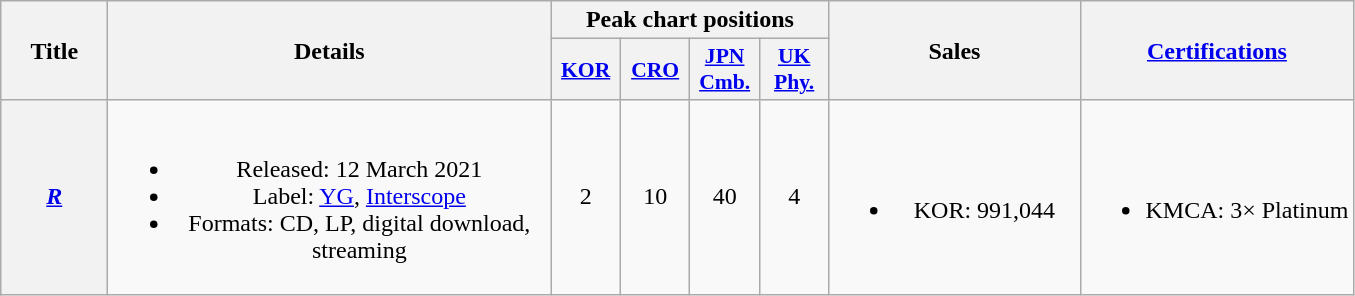<table class="wikitable plainrowheaders" style="text-align:center">
<tr>
<th scope="col" rowspan="2" style="width:4em">Title</th>
<th scope="col" rowspan="2" style="width:18em">Details</th>
<th scope="col" colspan="4">Peak chart positions</th>
<th scope="col" rowspan="2" style="width:10em">Sales</th>
<th scope="col" rowspan="2"><a href='#'>Certifications</a></th>
</tr>
<tr>
<th scope="col" style="width:2.75em;font-size:90%"><a href='#'>KOR</a><br></th>
<th scope="col" style="width:2.75em;font-size:90%"><a href='#'>CRO</a><br></th>
<th scope="col" style="width:2.75em;font-size:90%"><a href='#'>JPN<br>Cmb.</a><br></th>
<th scope="col" style="width:2.75em;font-size:90%"><a href='#'>UK<br>Phy.</a><br></th>
</tr>
<tr>
<th scope="row"><em><a href='#'>R</a></em></th>
<td><br><ul><li>Released: 12 March 2021</li><li>Label: <a href='#'>YG</a>, <a href='#'>Interscope</a></li><li>Formats: CD, LP, digital download, streaming</li></ul></td>
<td>2</td>
<td>10</td>
<td>40</td>
<td>4</td>
<td><br><ul><li>KOR: 991,044</li></ul></td>
<td><br><ul><li>KMCA: 3× Platinum</li></ul></td>
</tr>
</table>
